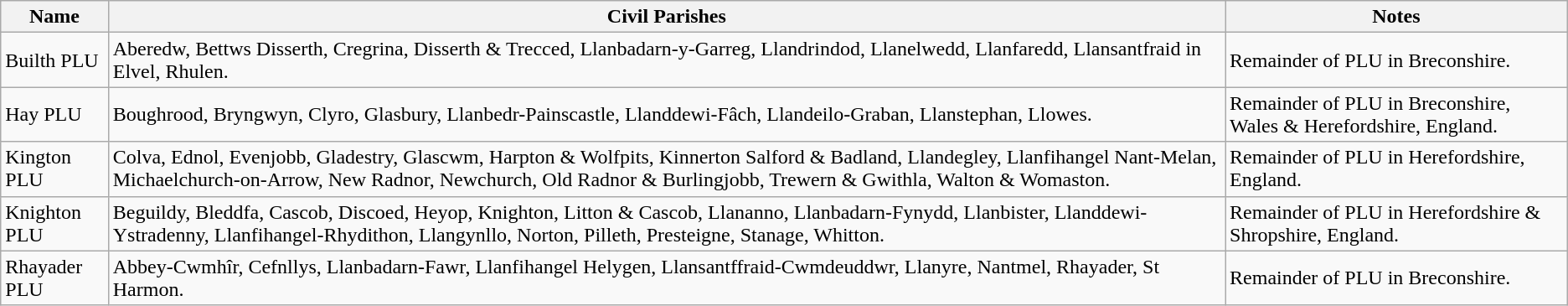<table class="wikitable">
<tr>
<th>Name</th>
<th>Civil Parishes</th>
<th>Notes</th>
</tr>
<tr>
<td>Builth PLU</td>
<td>Aberedw, Bettws Disserth, Cregrina, Disserth & Trecced, Llanbadarn-y-Garreg, Llandrindod, Llanelwedd, Llanfaredd, Llansantfraid in Elvel, Rhulen.</td>
<td>Remainder of PLU in Breconshire.</td>
</tr>
<tr>
<td>Hay PLU</td>
<td>Boughrood, Bryngwyn, Clyro, Glasbury, Llanbedr-Painscastle, Llanddewi-Fâch, Llandeilo-Graban, Llanstephan, Llowes.</td>
<td>Remainder of PLU in Breconshire, Wales & Herefordshire, England.</td>
</tr>
<tr>
<td>Kington PLU</td>
<td>Colva, Ednol, Evenjobb, Gladestry, Glascwm, Harpton & Wolfpits, Kinnerton Salford & Badland, Llandegley, Llanfihangel Nant-Melan, Michaelchurch-on-Arrow, New Radnor, Newchurch, Old Radnor & Burlingjobb, Trewern & Gwithla, Walton & Womaston.</td>
<td>Remainder of PLU in Herefordshire, England.</td>
</tr>
<tr>
<td>Knighton PLU</td>
<td>Beguildy, Bleddfa, Cascob, Discoed, Heyop, Knighton, Litton & Cascob, Llananno, Llanbadarn-Fynydd, Llanbister, Llanddewi-Ystradenny, Llanfihangel-Rhydithon, Llangynllo, Norton, Pilleth, Presteigne, Stanage, Whitton.</td>
<td>Remainder of PLU in Herefordshire & Shropshire, England.</td>
</tr>
<tr>
<td>Rhayader PLU</td>
<td>Abbey-Cwmhîr, Cefnllys, Llanbadarn-Fawr, Llanfihangel Helygen, Llansantffraid-Cwmdeuddwr, Llanyre, Nantmel, Rhayader, St Harmon.</td>
<td>Remainder of PLU in Breconshire.</td>
</tr>
</table>
